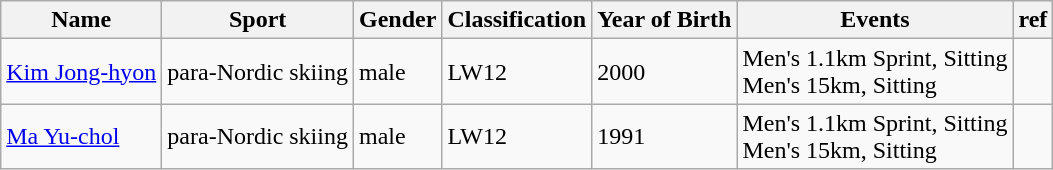<table class="wikitable">
<tr>
<th>Name</th>
<th>Sport</th>
<th>Gender</th>
<th>Classification</th>
<th>Year of Birth</th>
<th>Events</th>
<th>ref</th>
</tr>
<tr>
<td><a href='#'>Kim Jong-hyon</a></td>
<td>para-Nordic skiing</td>
<td>male</td>
<td>LW12</td>
<td>2000</td>
<td>Men's 1.1km Sprint, Sitting<br>Men's 15km, Sitting</td>
<td></td>
</tr>
<tr>
<td><a href='#'>Ma Yu-chol</a></td>
<td>para-Nordic skiing</td>
<td>male</td>
<td>LW12</td>
<td>1991</td>
<td>Men's 1.1km Sprint, Sitting<br>Men's 15km, Sitting</td>
<td></td>
</tr>
</table>
